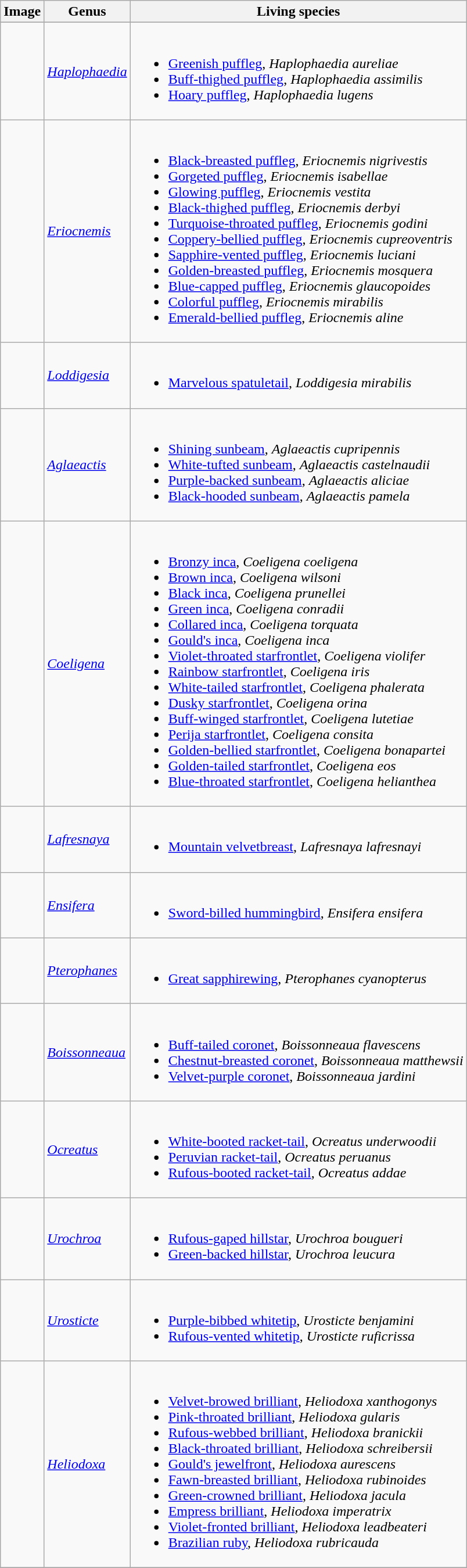<table class="wikitable">
<tr>
<th>Image</th>
<th>Genus</th>
<th>Living species</th>
</tr>
<tr>
</tr>
<tr>
<td></td>
<td><em><a href='#'>Haplophaedia</a></em></td>
<td><br><ul><li><a href='#'>Greenish puffleg</a>, <em>Haplophaedia aureliae</em></li><li><a href='#'>Buff-thighed puffleg</a>, <em>Haplophaedia assimilis</em></li><li><a href='#'>Hoary puffleg</a>, <em>Haplophaedia lugens</em></li></ul></td>
</tr>
<tr>
<td></td>
<td><em><a href='#'>Eriocnemis</a></em></td>
<td><br><ul><li><a href='#'>Black-breasted puffleg</a>, <em>Eriocnemis nigrivestis</em></li><li><a href='#'>Gorgeted puffleg</a>, <em>Eriocnemis isabellae</em></li><li><a href='#'>Glowing puffleg</a>, <em>Eriocnemis vestita</em></li><li><a href='#'>Black-thighed puffleg</a>, <em>Eriocnemis derbyi</em></li><li><a href='#'>Turquoise-throated puffleg</a>, <em>Eriocnemis godini</em></li><li><a href='#'>Coppery-bellied puffleg</a>, <em>Eriocnemis cupreoventris</em></li><li><a href='#'>Sapphire-vented puffleg</a>, <em>Eriocnemis luciani</em></li><li><a href='#'>Golden-breasted puffleg</a>, <em>Eriocnemis mosquera</em></li><li><a href='#'>Blue-capped puffleg</a>, <em>Eriocnemis glaucopoides</em></li><li><a href='#'>Colorful puffleg</a>, <em>Eriocnemis mirabilis</em></li><li><a href='#'>Emerald-bellied puffleg</a>, <em>Eriocnemis aline</em></li></ul></td>
</tr>
<tr>
<td></td>
<td><em><a href='#'>Loddigesia</a></em></td>
<td><br><ul><li><a href='#'>Marvelous spatuletail</a>, <em>Loddigesia mirabilis</em></li></ul></td>
</tr>
<tr>
<td></td>
<td><em><a href='#'>Aglaeactis</a></em></td>
<td><br><ul><li><a href='#'>Shining sunbeam</a>, <em>Aglaeactis cupripennis</em></li><li><a href='#'>White-tufted sunbeam</a>, <em>Aglaeactis castelnaudii</em></li><li><a href='#'>Purple-backed sunbeam</a>, <em>Aglaeactis aliciae</em></li><li><a href='#'>Black-hooded sunbeam</a>, <em>Aglaeactis pamela</em></li></ul></td>
</tr>
<tr>
<td></td>
<td><em><a href='#'>Coeligena</a></em></td>
<td><br><ul><li><a href='#'>Bronzy inca</a>, <em>Coeligena coeligena</em></li><li><a href='#'>Brown inca</a>, <em>Coeligena wilsoni</em></li><li><a href='#'>Black inca</a>, <em>Coeligena prunellei</em></li><li><a href='#'>Green inca</a>, <em>Coeligena conradii</em></li><li><a href='#'>Collared inca</a>, <em>Coeligena torquata</em></li><li><a href='#'>Gould's inca</a>, <em>Coeligena inca</em></li><li><a href='#'>Violet-throated starfrontlet</a>, <em>Coeligena violifer</em></li><li><a href='#'>Rainbow starfrontlet</a>, <em>Coeligena iris</em></li><li><a href='#'>White-tailed starfrontlet</a>, <em>Coeligena phalerata</em></li><li><a href='#'>Dusky starfrontlet</a>, <em>Coeligena orina</em></li><li><a href='#'>Buff-winged starfrontlet</a>, <em>Coeligena lutetiae</em></li><li><a href='#'>Perija starfrontlet</a>, <em>Coeligena consita</em></li><li><a href='#'>Golden-bellied starfrontlet</a>, <em>Coeligena bonapartei</em></li><li><a href='#'>Golden-tailed starfrontlet</a>, <em>Coeligena eos</em></li><li><a href='#'>Blue-throated starfrontlet</a>, <em>Coeligena helianthea</em></li></ul></td>
</tr>
<tr>
<td></td>
<td><em><a href='#'>Lafresnaya</a></em></td>
<td><br><ul><li><a href='#'>Mountain velvetbreast</a>, <em>Lafresnaya lafresnayi</em></li></ul></td>
</tr>
<tr>
<td></td>
<td><em><a href='#'>Ensifera</a></em></td>
<td><br><ul><li><a href='#'>Sword-billed hummingbird</a>, <em>Ensifera ensifera</em></li></ul></td>
</tr>
<tr>
<td></td>
<td><em><a href='#'>Pterophanes</a></em></td>
<td><br><ul><li><a href='#'>Great sapphirewing</a>, <em>Pterophanes cyanopterus</em></li></ul></td>
</tr>
<tr>
<td></td>
<td><em><a href='#'>Boissonneaua</a></em></td>
<td><br><ul><li><a href='#'>Buff-tailed coronet</a>, <em>Boissonneaua flavescens</em></li><li><a href='#'>Chestnut-breasted coronet</a>, <em>Boissonneaua matthewsii</em></li><li><a href='#'>Velvet-purple coronet</a>, <em>Boissonneaua jardini</em></li></ul></td>
</tr>
<tr>
<td></td>
<td><em><a href='#'>Ocreatus</a></em></td>
<td><br><ul><li><a href='#'>White-booted racket-tail</a>, <em>Ocreatus underwoodii</em></li><li><a href='#'>Peruvian racket-tail</a>, <em>Ocreatus peruanus</em></li><li><a href='#'>Rufous-booted racket-tail</a>, <em>Ocreatus addae</em></li></ul></td>
</tr>
<tr>
<td></td>
<td><em><a href='#'>Urochroa</a></em></td>
<td><br><ul><li><a href='#'>Rufous-gaped hillstar</a>, <em>Urochroa bougueri</em></li><li><a href='#'>Green-backed hillstar</a>, <em>Urochroa leucura</em></li></ul></td>
</tr>
<tr>
<td></td>
<td><em><a href='#'>Urosticte</a></em></td>
<td><br><ul><li><a href='#'>Purple-bibbed whitetip</a>, <em>Urosticte benjamini</em></li><li><a href='#'>Rufous-vented whitetip</a>, <em>Urosticte ruficrissa</em></li></ul></td>
</tr>
<tr>
<td></td>
<td><em><a href='#'>Heliodoxa</a></em></td>
<td><br><ul><li><a href='#'>Velvet-browed brilliant</a>, <em>Heliodoxa xanthogonys</em></li><li><a href='#'>Pink-throated brilliant</a>, <em>Heliodoxa gularis</em></li><li><a href='#'>Rufous-webbed brilliant</a>, <em>Heliodoxa branickii</em></li><li><a href='#'>Black-throated brilliant</a>, <em>Heliodoxa schreibersii</em></li><li><a href='#'>Gould's jewelfront</a>, <em>Heliodoxa aurescens</em></li><li><a href='#'>Fawn-breasted brilliant</a>, <em>Heliodoxa rubinoides</em></li><li><a href='#'>Green-crowned brilliant</a>, <em>Heliodoxa jacula</em></li><li><a href='#'>Empress brilliant</a>, <em>Heliodoxa imperatrix</em></li><li><a href='#'>Violet-fronted brilliant</a>, <em>Heliodoxa leadbeateri</em></li><li><a href='#'>Brazilian ruby</a>, <em>Heliodoxa rubricauda</em></li></ul></td>
</tr>
<tr>
</tr>
</table>
